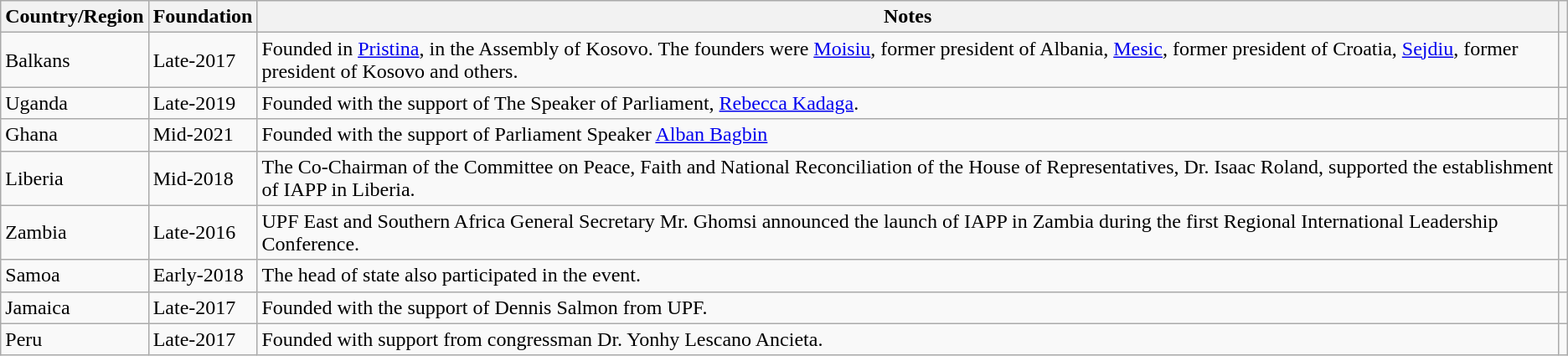<table class="wikitable">
<tr>
<th>Country/Region</th>
<th>Foundation</th>
<th>Notes</th>
<th></th>
</tr>
<tr>
<td>Balkans</td>
<td>Late-2017</td>
<td>Founded in <a href='#'>Pristina</a>, in the Assembly of Kosovo. The founders were <a href='#'>Moisiu</a>, former president of Albania, <a href='#'>Mesic</a>, former president of Croatia, <a href='#'>Sejdiu</a>, former president of Kosovo and others.</td>
<td></td>
</tr>
<tr>
<td>Uganda</td>
<td>Late-2019</td>
<td>Founded with the support of The Speaker of Parliament, <a href='#'>Rebecca Kadaga</a>.</td>
<td></td>
</tr>
<tr>
<td>Ghana</td>
<td>Mid-2021</td>
<td>Founded with the support of Parliament Speaker <a href='#'>Alban Bagbin</a></td>
<td></td>
</tr>
<tr>
<td>Liberia</td>
<td>Mid-2018</td>
<td>The Co-Chairman of the Committee on Peace, Faith and National Reconciliation of the House of Representatives, Dr. Isaac Roland, supported the establishment of IAPP in Liberia.</td>
<td></td>
</tr>
<tr>
<td>Zambia</td>
<td>Late-2016</td>
<td>UPF East and Southern Africa General Secretary Mr. Ghomsi announced the launch of IAPP in Zambia during the first Regional International Leadership Conference.</td>
<td></td>
</tr>
<tr>
<td>Samoa</td>
<td>Early-2018</td>
<td>The head of state also participated in the event.</td>
<td></td>
</tr>
<tr>
<td>Jamaica</td>
<td>Late-2017</td>
<td>Founded with the support of Dennis Salmon from UPF.</td>
<td></td>
</tr>
<tr>
<td>Peru</td>
<td>Late-2017</td>
<td>Founded with support from congressman Dr. Yonhy Lescano Ancieta.</td>
<td></td>
</tr>
</table>
